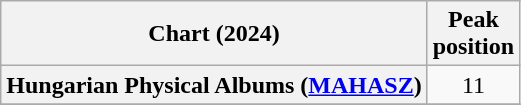<table class="wikitable plainrowheaders" style="text-align:center">
<tr>
<th scope="col">Chart (2024)</th>
<th scope="col">Peak<br>position</th>
</tr>
<tr>
<th scope="row">Hungarian Physical Albums (<a href='#'>MAHASZ</a>)</th>
<td>11</td>
</tr>
<tr>
</tr>
</table>
